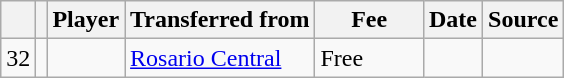<table class="wikitable plainrowheaders sortable">
<tr>
<th></th>
<th></th>
<th scope=col>Player</th>
<th>Transferred from</th>
<th !scope=col; style="width: 65px;">Fee</th>
<th scope=col>Date</th>
<th scope=col>Source</th>
</tr>
<tr>
<td align=center>32</td>
<td align=center></td>
<td></td>
<td> <a href='#'>Rosario Central</a></td>
<td>Free</td>
<td rowspan=4></td>
<td></td>
</tr>
</table>
